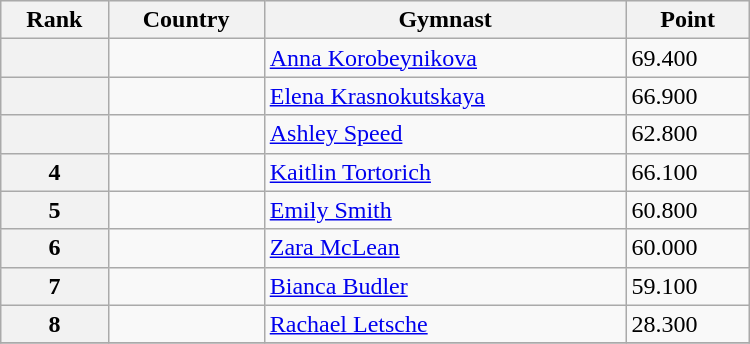<table class="wikitable" width=500>
<tr bgcolor="#efefef">
<th>Rank</th>
<th>Country</th>
<th>Gymnast</th>
<th>Point</th>
</tr>
<tr>
<th></th>
<td></td>
<td><a href='#'>Anna Korobeynikova</a></td>
<td>69.400</td>
</tr>
<tr>
<th></th>
<td></td>
<td><a href='#'>Elena Krasnokutskaya</a></td>
<td>66.900</td>
</tr>
<tr>
<th></th>
<td></td>
<td><a href='#'>Ashley Speed</a></td>
<td>62.800</td>
</tr>
<tr>
<th>4</th>
<td></td>
<td><a href='#'>Kaitlin Tortorich</a></td>
<td>66.100</td>
</tr>
<tr>
<th>5</th>
<td></td>
<td><a href='#'>Emily Smith</a></td>
<td>60.800</td>
</tr>
<tr>
<th>6</th>
<td></td>
<td><a href='#'>Zara McLean</a></td>
<td>60.000</td>
</tr>
<tr>
<th>7</th>
<td></td>
<td><a href='#'>Bianca Budler</a></td>
<td>59.100</td>
</tr>
<tr>
<th>8</th>
<td></td>
<td><a href='#'>Rachael Letsche</a></td>
<td>28.300</td>
</tr>
<tr>
</tr>
</table>
